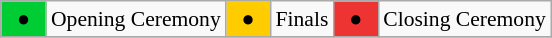<table class="wikitable" style="margin:0.5em auto; font-size:90%;">
<tr>
<td bgcolor=#00cc33> ● </td>
<td>Opening Ceremony</td>
<td bgcolor=#ffcc00> ● </td>
<td>Finals</td>
<td bgcolor=#ee3333> ● </td>
<td>Closing Ceremony</td>
</tr>
<tr>
</tr>
</table>
